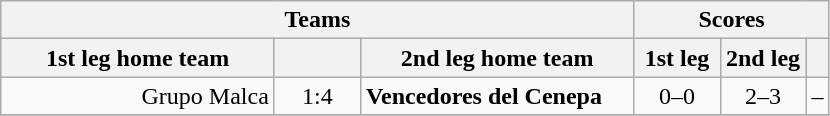<table class="wikitable" style="text-align: center;">
<tr>
<th colspan=3>Teams</th>
<th colspan=3>Scores</th>
</tr>
<tr>
<th width="175">1st leg home team</th>
<th width="50"></th>
<th width="175">2nd leg home team</th>
<th width="50">1st leg</th>
<th width="50">2nd leg</th>
<th></th>
</tr>
<tr>
<td align=right>Grupo Malca</td>
<td>1:4</td>
<td align=left><strong>Vencedores del Cenepa</strong></td>
<td>0–0</td>
<td>2–3</td>
<td>–</td>
</tr>
<tr>
</tr>
</table>
